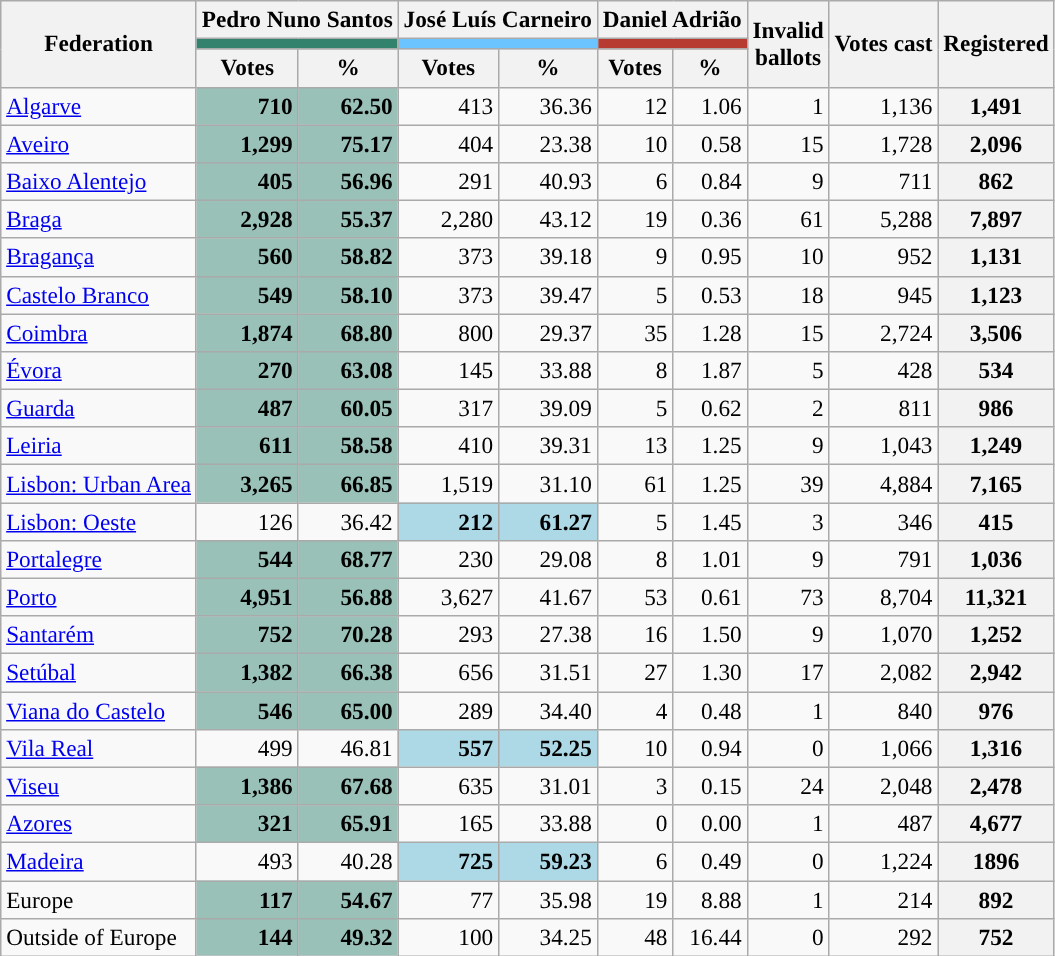<table class="wikitable" style="text-align:right; font-size:97%;">
<tr>
<th rowspan="3">Federation</th>
<th colspan="2">Pedro Nuno Santos</th>
<th colspan="2">José Luís Carneiro</th>
<th colspan="2">Daniel Adrião</th>
<th rowspan="3">Invalid<br>ballots</th>
<th rowspan="3">Votes cast</th>
<th rowspan="3">Registered</th>
</tr>
<tr>
<th colspan="2" style="background:#32826e;"></th>
<th colspan="2" style="background:#6BC4FF;"></th>
<th colspan="2" style="background:#b73b31;"></th>
</tr>
<tr>
<th>Votes</th>
<th>%</th>
<th>Votes</th>
<th>%</th>
<th>Votes</th>
<th>%</th>
</tr>
<tr>
<td align="left"><a href='#'>Algarve</a></td>
<td style="background:#99c1b7;"><strong>710</strong></td>
<td style="background:#99c1b7;"><strong>62.50</strong></td>
<td>413</td>
<td>36.36</td>
<td>12</td>
<td>1.06</td>
<td>1</td>
<td>1,136</td>
<th>1,491</th>
</tr>
<tr>
<td align="left"><a href='#'>Aveiro</a></td>
<td style="background:#99c1b7;"><strong>1,299</strong></td>
<td style="background:#99c1b7;"><strong>75.17</strong></td>
<td>404</td>
<td>23.38</td>
<td>10</td>
<td>0.58</td>
<td>15</td>
<td>1,728</td>
<th>2,096</th>
</tr>
<tr>
<td align="left"><a href='#'>Baixo Alentejo</a></td>
<td style="background:#99c1b7;"><strong>405</strong></td>
<td style="background:#99c1b7;"><strong>56.96</strong></td>
<td>291</td>
<td>40.93</td>
<td>6</td>
<td>0.84</td>
<td>9</td>
<td>711</td>
<th>862</th>
</tr>
<tr>
<td align="left"><a href='#'>Braga</a></td>
<td style="background:#99c1b7;"><strong>2,928</strong></td>
<td style="background:#99c1b7;"><strong>55.37</strong></td>
<td>2,280</td>
<td>43.12</td>
<td>19</td>
<td>0.36</td>
<td>61</td>
<td>5,288</td>
<th>7,897</th>
</tr>
<tr>
<td align="left"><a href='#'>Bragança</a></td>
<td style="background:#99c1b7;"><strong>560</strong></td>
<td style="background:#99c1b7;"><strong>58.82</strong></td>
<td>373</td>
<td>39.18</td>
<td>9</td>
<td>0.95</td>
<td>10</td>
<td>952</td>
<th>1,131</th>
</tr>
<tr>
<td align="left"><a href='#'>Castelo Branco</a></td>
<td style="background:#99c1b7;"><strong>549</strong></td>
<td style="background:#99c1b7;"><strong>58.10</strong></td>
<td>373</td>
<td>39.47</td>
<td>5</td>
<td>0.53</td>
<td>18</td>
<td>945</td>
<th>1,123</th>
</tr>
<tr>
<td align="left"><a href='#'>Coimbra</a></td>
<td style="background:#99c1b7;"><strong>1,874</strong></td>
<td style="background:#99c1b7;"><strong>68.80</strong></td>
<td>800</td>
<td>29.37</td>
<td>35</td>
<td>1.28</td>
<td>15</td>
<td>2,724</td>
<th>3,506</th>
</tr>
<tr>
<td align="left"><a href='#'>Évora</a></td>
<td style="background:#99c1b7;"><strong>270</strong></td>
<td style="background:#99c1b7;"><strong>63.08</strong></td>
<td>145</td>
<td>33.88</td>
<td>8</td>
<td>1.87</td>
<td>5</td>
<td>428</td>
<th>534</th>
</tr>
<tr>
<td align="left"><a href='#'>Guarda</a></td>
<td style="background:#99c1b7;"><strong>487</strong></td>
<td style="background:#99c1b7;"><strong>60.05</strong></td>
<td>317</td>
<td>39.09</td>
<td>5</td>
<td>0.62</td>
<td>2</td>
<td>811</td>
<th>986</th>
</tr>
<tr>
<td align="left"><a href='#'>Leiria</a></td>
<td style="background:#99c1b7;"><strong>611</strong></td>
<td style="background:#99c1b7;"><strong>58.58</strong></td>
<td>410</td>
<td>39.31</td>
<td>13</td>
<td>1.25</td>
<td>9</td>
<td>1,043</td>
<th>1,249</th>
</tr>
<tr>
<td align="left"><a href='#'>Lisbon: Urban Area</a></td>
<td style="background:#99c1b7;"><strong>3,265</strong></td>
<td style="background:#99c1b7;"><strong>66.85</strong></td>
<td>1,519</td>
<td>31.10</td>
<td>61</td>
<td>1.25</td>
<td>39</td>
<td>4,884</td>
<th>7,165</th>
</tr>
<tr>
<td align="left"><a href='#'>Lisbon: Oeste</a></td>
<td>126</td>
<td>36.42</td>
<td style="background:lightblue;"><strong>212</strong></td>
<td style="background:lightblue;"><strong>61.27</strong></td>
<td>5</td>
<td>1.45</td>
<td>3</td>
<td>346</td>
<th>415</th>
</tr>
<tr>
<td align="left"><a href='#'>Portalegre</a></td>
<td style="background:#99c1b7;"><strong>544</strong></td>
<td style="background:#99c1b7;"><strong>68.77</strong></td>
<td>230</td>
<td>29.08</td>
<td>8</td>
<td>1.01</td>
<td>9</td>
<td>791</td>
<th>1,036</th>
</tr>
<tr>
<td align="left"><a href='#'>Porto</a></td>
<td style="background:#99c1b7;"><strong>4,951</strong></td>
<td style="background:#99c1b7;"><strong>56.88</strong></td>
<td>3,627</td>
<td>41.67</td>
<td>53</td>
<td>0.61</td>
<td>73</td>
<td>8,704</td>
<th>11,321</th>
</tr>
<tr>
<td align="left"><a href='#'>Santarém</a></td>
<td style="background:#99c1b7;"><strong>752</strong></td>
<td style="background:#99c1b7;"><strong>70.28</strong></td>
<td>293</td>
<td>27.38</td>
<td>16</td>
<td>1.50</td>
<td>9</td>
<td>1,070</td>
<th>1,252</th>
</tr>
<tr>
<td align="left"><a href='#'>Setúbal</a></td>
<td style="background:#99c1b7;"><strong>1,382</strong></td>
<td style="background:#99c1b7;"><strong>66.38</strong></td>
<td>656</td>
<td>31.51</td>
<td>27</td>
<td>1.30</td>
<td>17</td>
<td>2,082</td>
<th>2,942</th>
</tr>
<tr>
<td align="left"><a href='#'>Viana do Castelo</a></td>
<td style="background:#99c1b7;"><strong>546</strong></td>
<td style="background:#99c1b7;"><strong>65.00</strong></td>
<td>289</td>
<td>34.40</td>
<td>4</td>
<td>0.48</td>
<td>1</td>
<td>840</td>
<th>976</th>
</tr>
<tr>
<td align="left"><a href='#'>Vila Real</a></td>
<td>499</td>
<td>46.81</td>
<td style="background:lightblue;"><strong>557</strong></td>
<td style="background:lightblue;"><strong>52.25</strong></td>
<td>10</td>
<td>0.94</td>
<td>0</td>
<td>1,066</td>
<th>1,316</th>
</tr>
<tr>
<td align="left"><a href='#'>Viseu</a></td>
<td style="background:#99c1b7;"><strong>1,386</strong></td>
<td style="background:#99c1b7;"><strong>67.68</strong></td>
<td>635</td>
<td>31.01</td>
<td>3</td>
<td>0.15</td>
<td>24</td>
<td>2,048</td>
<th>2,478</th>
</tr>
<tr>
<td align="left"><a href='#'>Azores</a></td>
<td style="background:#99c1b7;"><strong>321</strong></td>
<td style="background:#99c1b7;"><strong>65.91</strong></td>
<td>165</td>
<td>33.88</td>
<td>0</td>
<td>0.00</td>
<td>1</td>
<td>487</td>
<th>4,677</th>
</tr>
<tr>
<td align="left"><a href='#'>Madeira</a></td>
<td>493</td>
<td>40.28</td>
<td style="background:lightblue;"><strong>725</strong></td>
<td style="background:lightblue;"><strong>59.23</strong></td>
<td>6</td>
<td>0.49</td>
<td>0</td>
<td>1,224</td>
<th>1896</th>
</tr>
<tr>
<td align="left">Europe</td>
<td style="background:#99c1b7;"><strong>117</strong></td>
<td style="background:#99c1b7;"><strong>54.67</strong></td>
<td>77</td>
<td>35.98</td>
<td>19</td>
<td>8.88</td>
<td>1</td>
<td>214</td>
<th>892</th>
</tr>
<tr>
<td align="left">Outside of Europe</td>
<td style="background:#99c1b7;"><strong>144</strong></td>
<td style="background:#99c1b7;"><strong>49.32</strong></td>
<td>100</td>
<td>34.25</td>
<td>48</td>
<td>16.44</td>
<td>0</td>
<td>292</td>
<th>752</th>
</tr>
</table>
